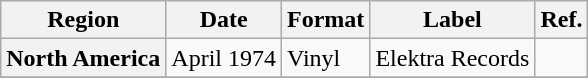<table class="wikitable plainrowheaders">
<tr>
<th scope="col">Region</th>
<th scope="col">Date</th>
<th scope="col">Format</th>
<th scope="col">Label</th>
<th scope="col">Ref.</th>
</tr>
<tr>
<th scope="row">North America</th>
<td>April 1974</td>
<td>Vinyl</td>
<td>Elektra Records</td>
<td></td>
</tr>
<tr>
</tr>
</table>
